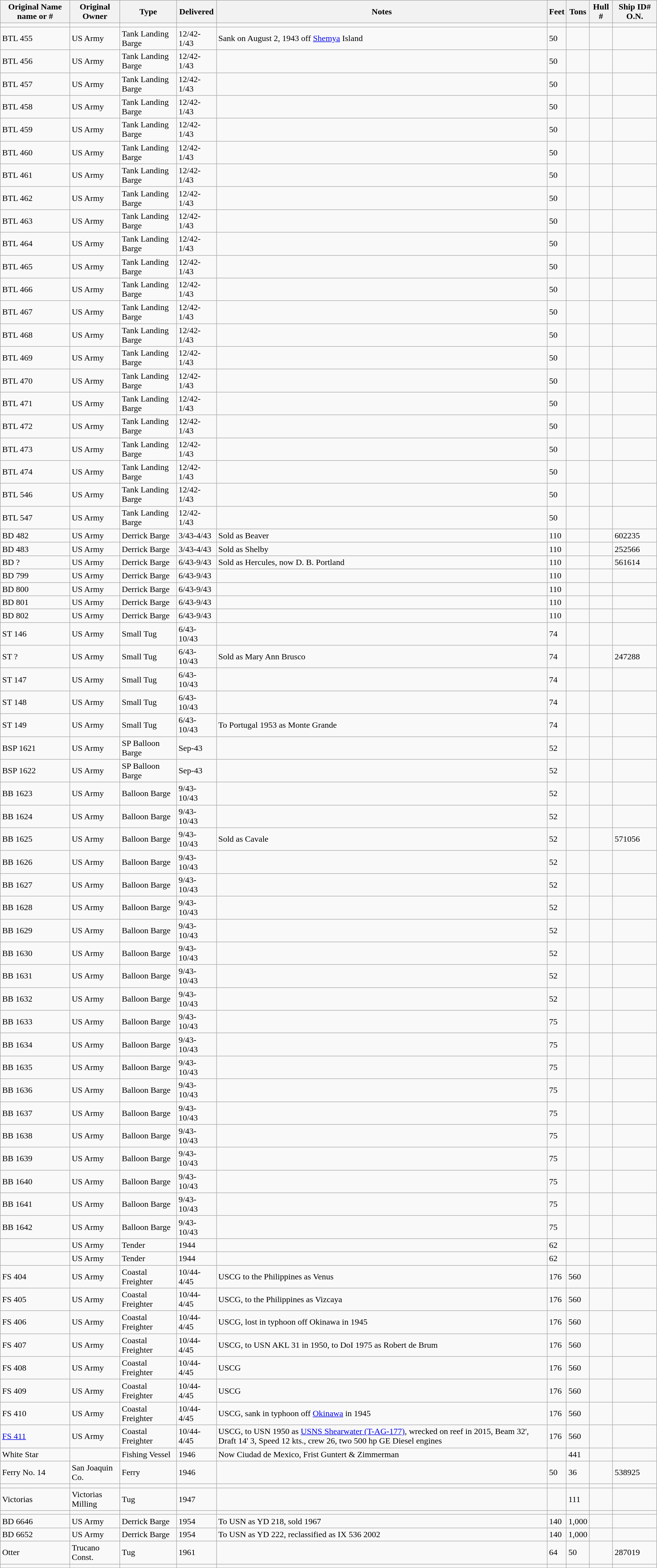<table class="wikitable">
<tr>
<th>Original Name name or #</th>
<th>Original Owner</th>
<th>Type</th>
<th>Delivered</th>
<th>Notes</th>
<th>Feet</th>
<th>Tons</th>
<th>Hull #</th>
<th>Ship ID# O.N.</th>
</tr>
<tr>
<td></td>
<td></td>
<td></td>
<td></td>
<td></td>
<td></td>
<td></td>
<td></td>
<td></td>
</tr>
<tr>
<td>BTL 455</td>
<td>US Army</td>
<td>Tank Landing Barge</td>
<td>12/42-1/43</td>
<td>Sank on August 2, 1943 off <a href='#'>Shemya</a> Island</td>
<td>50</td>
<td></td>
<td></td>
<td></td>
</tr>
<tr>
<td>BTL 456</td>
<td>US Army</td>
<td>Tank Landing Barge</td>
<td>12/42-1/43</td>
<td></td>
<td>50</td>
<td></td>
<td></td>
<td></td>
</tr>
<tr>
<td>BTL 457</td>
<td>US Army</td>
<td>Tank Landing Barge</td>
<td>12/42-1/43</td>
<td></td>
<td>50</td>
<td></td>
<td></td>
<td></td>
</tr>
<tr>
<td>BTL 458</td>
<td>US Army</td>
<td>Tank Landing Barge</td>
<td>12/42-1/43</td>
<td></td>
<td>50</td>
<td></td>
<td></td>
<td></td>
</tr>
<tr>
<td>BTL 459</td>
<td>US Army</td>
<td>Tank Landing Barge</td>
<td>12/42-1/43</td>
<td></td>
<td>50</td>
<td></td>
<td></td>
<td></td>
</tr>
<tr>
<td>BTL 460</td>
<td>US Army</td>
<td>Tank Landing Barge</td>
<td>12/42-1/43</td>
<td></td>
<td>50</td>
<td></td>
<td></td>
<td></td>
</tr>
<tr>
<td>BTL 461</td>
<td>US Army</td>
<td>Tank Landing Barge</td>
<td>12/42-1/43</td>
<td></td>
<td>50</td>
<td></td>
<td></td>
<td></td>
</tr>
<tr>
<td>BTL 462</td>
<td>US Army</td>
<td>Tank Landing Barge</td>
<td>12/42-1/43</td>
<td></td>
<td>50</td>
<td></td>
<td></td>
<td></td>
</tr>
<tr>
<td>BTL 463</td>
<td>US Army</td>
<td>Tank Landing Barge</td>
<td>12/42-1/43</td>
<td></td>
<td>50</td>
<td></td>
<td></td>
<td></td>
</tr>
<tr>
<td>BTL 464</td>
<td>US Army</td>
<td>Tank Landing Barge</td>
<td>12/42-1/43</td>
<td></td>
<td>50</td>
<td></td>
<td></td>
<td></td>
</tr>
<tr>
<td>BTL 465</td>
<td>US Army</td>
<td>Tank Landing Barge</td>
<td>12/42-1/43</td>
<td></td>
<td>50</td>
<td></td>
<td></td>
<td></td>
</tr>
<tr>
<td>BTL 466</td>
<td>US Army</td>
<td>Tank Landing Barge</td>
<td>12/42-1/43</td>
<td></td>
<td>50</td>
<td></td>
<td></td>
<td></td>
</tr>
<tr>
<td>BTL 467</td>
<td>US Army</td>
<td>Tank Landing Barge</td>
<td>12/42-1/43</td>
<td></td>
<td>50</td>
<td></td>
<td></td>
<td></td>
</tr>
<tr>
<td>BTL 468</td>
<td>US Army</td>
<td>Tank Landing Barge</td>
<td>12/42-1/43</td>
<td></td>
<td>50</td>
<td></td>
<td></td>
<td></td>
</tr>
<tr>
<td>BTL 469</td>
<td>US Army</td>
<td>Tank Landing Barge</td>
<td>12/42-1/43</td>
<td></td>
<td>50</td>
<td></td>
<td></td>
<td></td>
</tr>
<tr>
<td>BTL 470</td>
<td>US Army</td>
<td>Tank Landing Barge</td>
<td>12/42-1/43</td>
<td></td>
<td>50</td>
<td></td>
<td></td>
<td></td>
</tr>
<tr>
<td>BTL 471</td>
<td>US Army</td>
<td>Tank Landing Barge</td>
<td>12/42-1/43</td>
<td></td>
<td>50</td>
<td></td>
<td></td>
<td></td>
</tr>
<tr>
<td>BTL 472</td>
<td>US Army</td>
<td>Tank Landing Barge</td>
<td>12/42-1/43</td>
<td></td>
<td>50</td>
<td></td>
<td></td>
<td></td>
</tr>
<tr>
<td>BTL 473</td>
<td>US Army</td>
<td>Tank Landing Barge</td>
<td>12/42-1/43</td>
<td></td>
<td>50</td>
<td></td>
<td></td>
<td></td>
</tr>
<tr>
<td>BTL 474</td>
<td>US Army</td>
<td>Tank Landing Barge</td>
<td>12/42-1/43</td>
<td></td>
<td>50</td>
<td></td>
<td></td>
<td></td>
</tr>
<tr>
<td>BTL 546</td>
<td>US Army</td>
<td>Tank Landing Barge</td>
<td>12/42-1/43</td>
<td></td>
<td>50</td>
<td></td>
<td></td>
<td></td>
</tr>
<tr>
<td>BTL 547</td>
<td>US Army</td>
<td>Tank Landing Barge</td>
<td>12/42-1/43</td>
<td></td>
<td>50</td>
<td></td>
<td></td>
<td></td>
</tr>
<tr>
<td>BD 482</td>
<td>US Army</td>
<td>Derrick Barge</td>
<td>3/43-4/43</td>
<td>Sold as Beaver</td>
<td>110</td>
<td></td>
<td></td>
<td>602235</td>
</tr>
<tr>
<td>BD 483</td>
<td>US Army</td>
<td>Derrick Barge</td>
<td>3/43-4/43</td>
<td>Sold as Shelby</td>
<td>110</td>
<td></td>
<td></td>
<td>252566</td>
</tr>
<tr>
<td>BD  ?</td>
<td>US Army</td>
<td>Derrick Barge</td>
<td>6/43-9/43</td>
<td>Sold as Hercules, now D. B. Portland</td>
<td>110</td>
<td></td>
<td></td>
<td>561614</td>
</tr>
<tr>
<td>BD 799</td>
<td>US Army</td>
<td>Derrick Barge</td>
<td>6/43-9/43</td>
<td></td>
<td>110</td>
<td></td>
<td></td>
<td></td>
</tr>
<tr>
<td>BD 800</td>
<td>US Army</td>
<td>Derrick Barge</td>
<td>6/43-9/43</td>
<td></td>
<td>110</td>
<td></td>
<td></td>
<td></td>
</tr>
<tr>
<td>BD 801</td>
<td>US Army</td>
<td>Derrick Barge</td>
<td>6/43-9/43</td>
<td></td>
<td>110</td>
<td></td>
<td></td>
<td></td>
</tr>
<tr>
<td>BD 802</td>
<td>US Army</td>
<td>Derrick Barge</td>
<td>6/43-9/43</td>
<td></td>
<td>110</td>
<td></td>
<td></td>
<td></td>
</tr>
<tr>
<td>ST 146</td>
<td>US Army</td>
<td>Small Tug</td>
<td>6/43-10/43</td>
<td></td>
<td>74</td>
<td></td>
<td></td>
<td></td>
</tr>
<tr>
<td>ST ?</td>
<td>US Army</td>
<td>Small Tug</td>
<td>6/43-10/43</td>
<td>Sold as Mary Ann Brusco</td>
<td>74</td>
<td></td>
<td></td>
<td>247288</td>
</tr>
<tr>
<td>ST 147</td>
<td>US Army</td>
<td>Small Tug</td>
<td>6/43-10/43</td>
<td></td>
<td>74</td>
<td></td>
<td></td>
<td></td>
</tr>
<tr>
<td>ST 148</td>
<td>US Army</td>
<td>Small Tug</td>
<td>6/43-10/43</td>
<td></td>
<td>74</td>
<td></td>
<td></td>
<td></td>
</tr>
<tr>
<td>ST 149</td>
<td>US Army</td>
<td>Small Tug</td>
<td>6/43-10/43</td>
<td>To Portugal 1953 as Monte Grande</td>
<td>74</td>
<td></td>
<td></td>
<td></td>
</tr>
<tr>
<td>BSP 1621</td>
<td>US Army</td>
<td>SP Balloon Barge</td>
<td>Sep-43</td>
<td></td>
<td>52</td>
<td></td>
<td></td>
<td></td>
</tr>
<tr>
<td>BSP 1622</td>
<td>US Army</td>
<td>SP Balloon Barge</td>
<td>Sep-43</td>
<td></td>
<td>52</td>
<td></td>
<td></td>
<td></td>
</tr>
<tr>
<td>BB 1623</td>
<td>US Army</td>
<td>Balloon Barge</td>
<td>9/43-10/43</td>
<td></td>
<td>52</td>
<td></td>
<td></td>
<td></td>
</tr>
<tr>
<td>BB 1624</td>
<td>US Army</td>
<td>Balloon Barge</td>
<td>9/43-10/43</td>
<td></td>
<td>52</td>
<td></td>
<td></td>
<td></td>
</tr>
<tr>
<td>BB 1625</td>
<td>US Army</td>
<td>Balloon Barge</td>
<td>9/43-10/43</td>
<td>Sold as Cavale</td>
<td>52</td>
<td></td>
<td></td>
<td>571056</td>
</tr>
<tr>
<td>BB 1626</td>
<td>US Army</td>
<td>Balloon Barge</td>
<td>9/43-10/43</td>
<td></td>
<td>52</td>
<td></td>
<td></td>
<td></td>
</tr>
<tr>
<td>BB 1627</td>
<td>US Army</td>
<td>Balloon Barge</td>
<td>9/43-10/43</td>
<td></td>
<td>52</td>
<td></td>
<td></td>
<td></td>
</tr>
<tr>
<td>BB 1628</td>
<td>US Army</td>
<td>Balloon Barge</td>
<td>9/43-10/43</td>
<td></td>
<td>52</td>
<td></td>
<td></td>
<td></td>
</tr>
<tr>
<td>BB 1629</td>
<td>US Army</td>
<td>Balloon Barge</td>
<td>9/43-10/43</td>
<td></td>
<td>52</td>
<td></td>
<td></td>
<td></td>
</tr>
<tr>
<td>BB 1630</td>
<td>US Army</td>
<td>Balloon Barge</td>
<td>9/43-10/43</td>
<td></td>
<td>52</td>
<td></td>
<td></td>
<td></td>
</tr>
<tr>
<td>BB 1631</td>
<td>US Army</td>
<td>Balloon Barge</td>
<td>9/43-10/43</td>
<td></td>
<td>52</td>
<td></td>
<td></td>
<td></td>
</tr>
<tr>
<td>BB 1632</td>
<td>US Army</td>
<td>Balloon Barge</td>
<td>9/43-10/43</td>
<td></td>
<td>52</td>
<td></td>
<td></td>
<td></td>
</tr>
<tr>
<td>BB 1633</td>
<td>US Army</td>
<td>Balloon Barge</td>
<td>9/43-10/43</td>
<td></td>
<td>75</td>
<td></td>
<td></td>
<td></td>
</tr>
<tr>
<td>BB 1634</td>
<td>US Army</td>
<td>Balloon Barge</td>
<td>9/43-10/43</td>
<td></td>
<td>75</td>
<td></td>
<td></td>
<td></td>
</tr>
<tr>
<td>BB 1635</td>
<td>US Army</td>
<td>Balloon Barge</td>
<td>9/43-10/43</td>
<td></td>
<td>75</td>
<td></td>
<td></td>
<td></td>
</tr>
<tr>
<td>BB 1636</td>
<td>US Army</td>
<td>Balloon Barge</td>
<td>9/43-10/43</td>
<td></td>
<td>75</td>
<td></td>
<td></td>
<td></td>
</tr>
<tr>
<td>BB 1637</td>
<td>US Army</td>
<td>Balloon Barge</td>
<td>9/43-10/43</td>
<td></td>
<td>75</td>
<td></td>
<td></td>
<td></td>
</tr>
<tr>
<td>BB 1638</td>
<td>US Army</td>
<td>Balloon Barge</td>
<td>9/43-10/43</td>
<td></td>
<td>75</td>
<td></td>
<td></td>
<td></td>
</tr>
<tr>
<td>BB 1639</td>
<td>US Army</td>
<td>Balloon Barge</td>
<td>9/43-10/43</td>
<td></td>
<td>75</td>
<td></td>
<td></td>
<td></td>
</tr>
<tr>
<td>BB 1640</td>
<td>US Army</td>
<td>Balloon Barge</td>
<td>9/43-10/43</td>
<td></td>
<td>75</td>
<td></td>
<td></td>
<td></td>
</tr>
<tr>
<td>BB 1641</td>
<td>US Army</td>
<td>Balloon Barge</td>
<td>9/43-10/43</td>
<td></td>
<td>75</td>
<td></td>
<td></td>
<td></td>
</tr>
<tr>
<td>BB 1642</td>
<td>US Army</td>
<td>Balloon Barge</td>
<td>9/43-10/43</td>
<td></td>
<td>75</td>
<td></td>
<td></td>
<td></td>
</tr>
<tr>
<td></td>
<td>US Army</td>
<td>Tender</td>
<td>1944</td>
<td></td>
<td>62</td>
<td></td>
<td></td>
<td></td>
</tr>
<tr>
<td></td>
<td>US Army</td>
<td>Tender</td>
<td>1944</td>
<td></td>
<td>62</td>
<td></td>
<td></td>
<td></td>
</tr>
<tr>
<td>FS 404</td>
<td>US Army</td>
<td>Coastal Freighter</td>
<td>10/44-4/45</td>
<td>USCG to the Philippines as Venus</td>
<td>176</td>
<td>560</td>
<td></td>
<td></td>
</tr>
<tr>
<td>FS 405</td>
<td>US Army</td>
<td>Coastal Freighter</td>
<td>10/44-4/45</td>
<td>USCG, to the Philippines as Vizcaya</td>
<td>176</td>
<td>560</td>
<td></td>
<td></td>
</tr>
<tr>
<td>FS 406</td>
<td>US Army</td>
<td>Coastal Freighter</td>
<td>10/44-4/45</td>
<td>USCG, lost in typhoon off Okinawa in 1945</td>
<td>176</td>
<td>560</td>
<td></td>
<td></td>
</tr>
<tr>
<td>FS 407</td>
<td>US Army</td>
<td>Coastal Freighter</td>
<td>10/44-4/45</td>
<td>USCG, to USN AKL 31 in 1950, to DoI 1975 as Robert de Brum</td>
<td>176</td>
<td>560</td>
<td></td>
<td></td>
</tr>
<tr>
<td>FS 408</td>
<td>US Army</td>
<td>Coastal Freighter</td>
<td>10/44-4/45</td>
<td>USCG</td>
<td>176</td>
<td>560</td>
<td></td>
<td></td>
</tr>
<tr>
<td>FS 409</td>
<td>US Army</td>
<td>Coastal Freighter</td>
<td>10/44-4/45</td>
<td>USCG</td>
<td>176</td>
<td>560</td>
<td></td>
<td></td>
</tr>
<tr>
<td>FS 410</td>
<td>US Army</td>
<td>Coastal Freighter</td>
<td>10/44-4/45</td>
<td>USCG, sank in typhoon off <a href='#'>Okinawa</a> in 1945</td>
<td>176</td>
<td>560</td>
<td></td>
<td></td>
</tr>
<tr>
<td><a href='#'>FS 411</a></td>
<td>US Army</td>
<td>Coastal Freighter</td>
<td>10/44-4/45</td>
<td>USCG, to USN 1950 as <a href='#'>USNS Shearwater (T-AG-177)</a>, wrecked on reef in 2015, Beam 32', Draft 14' 3, Speed 12 kts., crew 26, two 500 hp GE Diesel engines</td>
<td>176</td>
<td>560</td>
<td></td>
<td></td>
</tr>
<tr>
<td>White Star</td>
<td></td>
<td>Fishing Vessel</td>
<td>1946</td>
<td>Now Ciudad de Mexico, Frist Guntert & Zimmerman</td>
<td></td>
<td>441</td>
<td></td>
<td></td>
</tr>
<tr>
<td>Ferry No. 14</td>
<td>San Joaquin Co.</td>
<td>Ferry</td>
<td>1946</td>
<td></td>
<td>50</td>
<td>36</td>
<td></td>
<td>538925</td>
</tr>
<tr>
<td></td>
<td></td>
<td></td>
<td></td>
<td></td>
<td></td>
<td></td>
<td></td>
<td></td>
</tr>
<tr>
<td>Victorias</td>
<td>Victorias Milling</td>
<td>Tug</td>
<td>1947</td>
<td></td>
<td></td>
<td>111</td>
<td></td>
<td></td>
</tr>
<tr>
<td></td>
<td></td>
<td></td>
<td></td>
<td></td>
<td></td>
<td></td>
<td></td>
<td></td>
</tr>
<tr>
<td>BD 6646</td>
<td>US Army</td>
<td>Derrick Barge</td>
<td>1954</td>
<td>To USN as YD 218, sold 1967</td>
<td>140</td>
<td>1,000</td>
<td></td>
<td></td>
</tr>
<tr>
<td>BD 6652</td>
<td>US Army</td>
<td>Derrick Barge</td>
<td>1954</td>
<td>To USN as YD 222, reclassified as IX 536 2002</td>
<td>140</td>
<td>1,000</td>
<td></td>
<td></td>
</tr>
<tr>
<td>Otter</td>
<td>Trucano Const.</td>
<td>Tug</td>
<td>1961</td>
<td></td>
<td>64</td>
<td>50</td>
<td></td>
<td>287019</td>
</tr>
<tr>
<td></td>
<td></td>
<td></td>
<td></td>
<td></td>
<td></td>
<td></td>
<td></td>
<td></td>
</tr>
</table>
